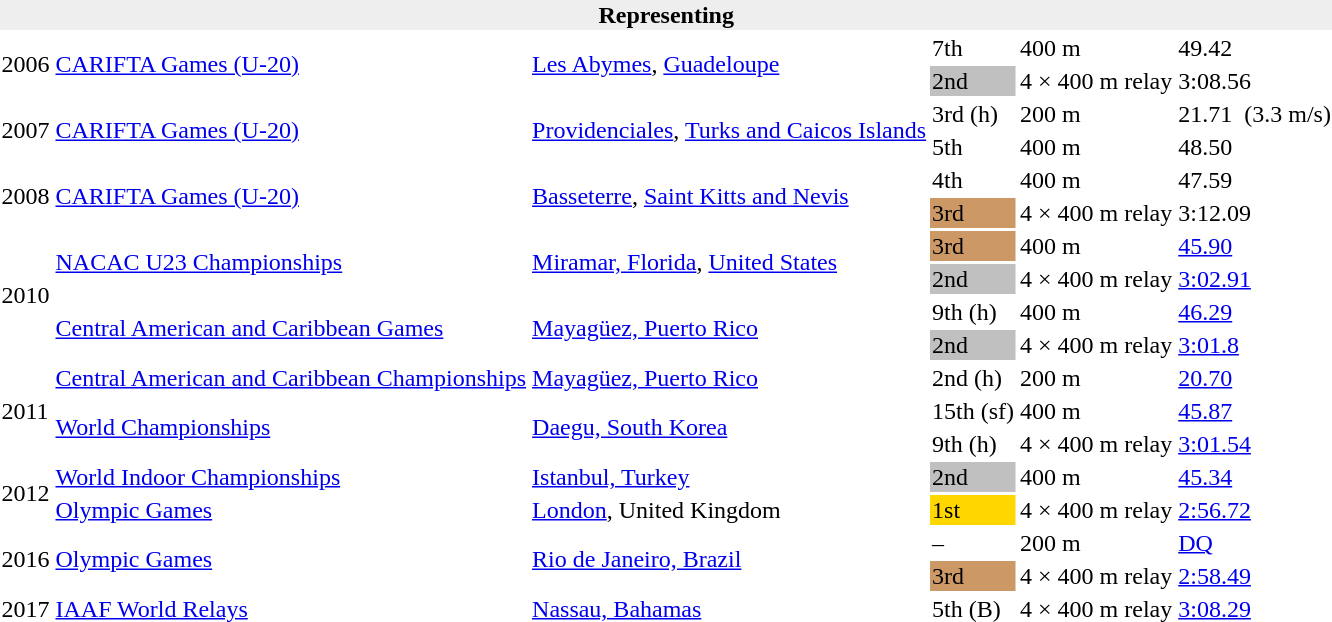<table>
<tr>
<th bgcolor="#eeeeee" colspan="6">Representing </th>
</tr>
<tr>
<td rowspan = "2">2006</td>
<td rowspan = "2"><a href='#'>CARIFTA Games (U-20)</a></td>
<td rowspan = "2"><a href='#'>Les Abymes</a>, <a href='#'>Guadeloupe</a></td>
<td>7th</td>
<td>400 m</td>
<td>49.42</td>
</tr>
<tr>
<td bgcolor=silver>2nd</td>
<td>4 × 400 m relay</td>
<td>3:08.56</td>
</tr>
<tr>
<td rowspan = "2">2007</td>
<td rowspan = "2"><a href='#'>CARIFTA Games (U-20)</a></td>
<td rowspan = "2"><a href='#'>Providenciales</a>, <a href='#'>Turks and Caicos Islands</a></td>
<td>3rd (h)</td>
<td>200 m</td>
<td>21.71  (3.3 m/s)</td>
</tr>
<tr>
<td>5th</td>
<td>400 m</td>
<td>48.50</td>
</tr>
<tr>
<td rowspan = "2">2008</td>
<td rowspan = "2"><a href='#'>CARIFTA Games (U-20)</a></td>
<td rowspan = "2"><a href='#'>Basseterre</a>, <a href='#'>Saint Kitts and Nevis</a></td>
<td>4th</td>
<td>400 m</td>
<td>47.59</td>
</tr>
<tr>
<td bgcolor=cc9966>3rd</td>
<td>4 × 400 m relay</td>
<td>3:12.09</td>
</tr>
<tr>
<td rowspan=4>2010</td>
<td rowspan=2><a href='#'>NACAC U23 Championships</a></td>
<td rowspan=2><a href='#'>Miramar, Florida</a>, <a href='#'>United States</a></td>
<td bgcolor="cc9966">3rd</td>
<td>400 m</td>
<td><a href='#'>45.90</a></td>
</tr>
<tr>
<td bgcolor=silver>2nd</td>
<td>4 × 400 m relay</td>
<td><a href='#'>3:02.91</a></td>
</tr>
<tr>
<td rowspan=2><a href='#'>Central American and Caribbean Games</a></td>
<td rowspan=2><a href='#'>Mayagüez, Puerto Rico</a></td>
<td>9th (h)</td>
<td>400 m</td>
<td><a href='#'>46.29</a></td>
</tr>
<tr>
<td bgcolor="silver">2nd</td>
<td>4 × 400 m relay</td>
<td><a href='#'>3:01.8</a></td>
</tr>
<tr>
<td rowspan=3>2011</td>
<td><a href='#'>Central American and Caribbean Championships</a></td>
<td><a href='#'>Mayagüez, Puerto Rico</a></td>
<td>2nd (h)</td>
<td>200 m</td>
<td><a href='#'>20.70</a></td>
</tr>
<tr>
<td rowspan=2><a href='#'>World Championships</a></td>
<td rowspan=2><a href='#'>Daegu, South Korea</a></td>
<td>15th (sf)</td>
<td>400 m</td>
<td><a href='#'>45.87</a></td>
</tr>
<tr>
<td>9th (h)</td>
<td>4 × 400 m relay</td>
<td><a href='#'>3:01.54</a></td>
</tr>
<tr>
<td rowspan=2>2012</td>
<td><a href='#'>World Indoor Championships</a></td>
<td><a href='#'>Istanbul, Turkey</a></td>
<td bgcolor="silver">2nd</td>
<td>400 m</td>
<td><a href='#'>45.34</a></td>
</tr>
<tr>
<td><a href='#'>Olympic Games</a></td>
<td><a href='#'>London</a>, United Kingdom</td>
<td bgcolor="gold">1st</td>
<td>4 × 400 m relay</td>
<td><a href='#'>2:56.72</a></td>
</tr>
<tr>
<td rowspan=2>2016</td>
<td rowspan=2><a href='#'>Olympic Games</a></td>
<td rowspan=2><a href='#'>Rio de Janeiro, Brazil</a></td>
<td>–</td>
<td>200 m</td>
<td><a href='#'>DQ</a></td>
</tr>
<tr>
<td bgcolor=cc9966>3rd</td>
<td>4 × 400 m relay</td>
<td><a href='#'>2:58.49</a></td>
</tr>
<tr>
<td>2017</td>
<td><a href='#'>IAAF World Relays</a></td>
<td><a href='#'>Nassau, Bahamas</a></td>
<td>5th (B)</td>
<td>4 × 400 m relay</td>
<td><a href='#'>3:08.29</a></td>
</tr>
</table>
